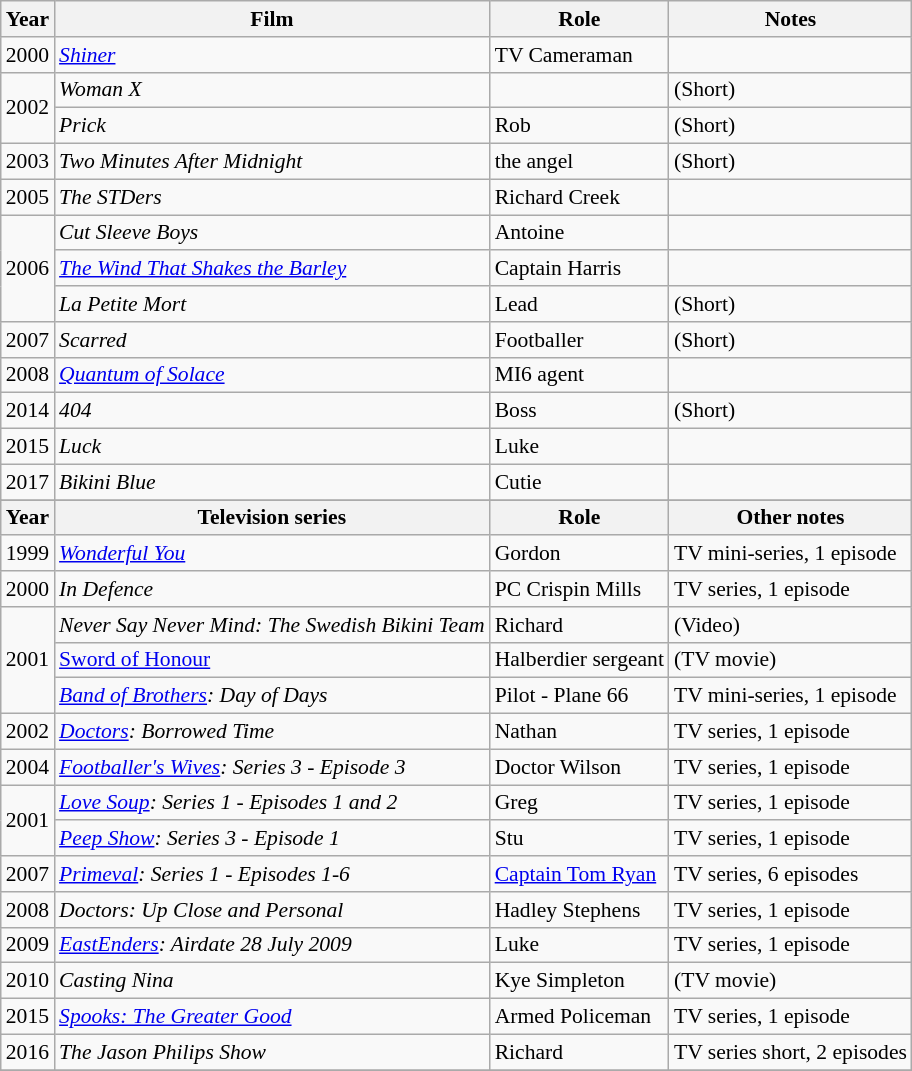<table class="wikitable" style="font-size: 90%;">
<tr>
<th>Year</th>
<th>Film</th>
<th>Role</th>
<th>Notes</th>
</tr>
<tr>
<td>2000</td>
<td><em><a href='#'>Shiner</a></em></td>
<td>TV Cameraman</td>
<td></td>
</tr>
<tr>
<td rowspan=2>2002</td>
<td><em>Woman X</em></td>
<td></td>
<td>(Short)</td>
</tr>
<tr>
<td><em>Prick</em></td>
<td>Rob</td>
<td>(Short)</td>
</tr>
<tr>
<td>2003</td>
<td><em>Two Minutes After Midnight</em></td>
<td>the angel</td>
<td>(Short)</td>
</tr>
<tr>
<td>2005</td>
<td><em>The STDers</em></td>
<td>Richard Creek</td>
<td></td>
</tr>
<tr>
<td rowspan="3">2006</td>
<td><em>Cut Sleeve Boys</em></td>
<td>Antoine</td>
<td></td>
</tr>
<tr>
<td><em><a href='#'>The Wind That Shakes the Barley</a></em></td>
<td>Captain Harris</td>
<td></td>
</tr>
<tr>
<td><em>La Petite Mort</em></td>
<td>Lead</td>
<td>(Short)</td>
</tr>
<tr>
<td>2007</td>
<td><em>Scarred</em></td>
<td>Footballer</td>
<td>(Short)</td>
</tr>
<tr>
<td>2008</td>
<td><em><a href='#'>Quantum of Solace</a></em></td>
<td>MI6 agent</td>
<td></td>
</tr>
<tr>
<td>2014</td>
<td><em>404</em></td>
<td>Boss</td>
<td>(Short)</td>
</tr>
<tr>
<td>2015</td>
<td><em>Luck</em></td>
<td>Luke</td>
<td></td>
</tr>
<tr>
<td>2017</td>
<td><em>Bikini Blue</em></td>
<td>Cutie</td>
<td></td>
</tr>
<tr>
</tr>
<tr>
<th>Year</th>
<th>Television series</th>
<th>Role</th>
<th>Other notes</th>
</tr>
<tr>
<td>1999</td>
<td><em><a href='#'>Wonderful You</a></em></td>
<td>Gordon</td>
<td>TV mini-series, 1 episode</td>
</tr>
<tr>
<td>2000</td>
<td><em>In Defence</em></td>
<td>PC Crispin Mills</td>
<td>TV series, 1 episode</td>
</tr>
<tr>
<td rowspan="3">2001</td>
<td><em>Never Say Never Mind: The Swedish Bikini Team</em></td>
<td>Richard</td>
<td>(Video)</td>
</tr>
<tr>
<td><a href='#'>Sword of Honour</a></td>
<td>Halberdier sergeant</td>
<td>(TV movie)</td>
</tr>
<tr>
<td><em><a href='#'>Band of Brothers</a>: Day of Days</em></td>
<td>Pilot - Plane 66</td>
<td>TV mini-series, 1 episode</td>
</tr>
<tr>
<td>2002</td>
<td><em><a href='#'>Doctors</a>: Borrowed Time</em></td>
<td>Nathan</td>
<td>TV series, 1 episode</td>
</tr>
<tr>
<td>2004</td>
<td><em><a href='#'>Footballer's Wives</a>: Series 3 - Episode 3</em></td>
<td>Doctor Wilson</td>
<td>TV series, 1 episode</td>
</tr>
<tr>
<td rowspan=2>2001</td>
<td><em><a href='#'>Love Soup</a>: Series 1 - Episodes 1 and 2</em></td>
<td>Greg</td>
<td>TV series, 1 episode</td>
</tr>
<tr>
<td><em><a href='#'>Peep Show</a>: Series 3 - Episode 1</em></td>
<td>Stu</td>
<td>TV series, 1 episode</td>
</tr>
<tr>
<td>2007</td>
<td><em><a href='#'>Primeval</a>: Series 1 - Episodes 1-6</em></td>
<td><a href='#'>Captain Tom Ryan</a></td>
<td>TV series, 6 episodes</td>
</tr>
<tr>
<td>2008</td>
<td><em>Doctors: Up Close and Personal</em></td>
<td>Hadley Stephens</td>
<td>TV series, 1 episode</td>
</tr>
<tr>
<td>2009</td>
<td><em><a href='#'>EastEnders</a>: Airdate 28 July 2009</em></td>
<td>Luke</td>
<td>TV series, 1 episode</td>
</tr>
<tr>
<td>2010</td>
<td><em>Casting Nina</em></td>
<td>Kye Simpleton</td>
<td>(TV movie)</td>
</tr>
<tr>
<td>2015</td>
<td><em><a href='#'>Spooks: The Greater Good</a></em></td>
<td>Armed Policeman</td>
<td>TV series, 1 episode</td>
</tr>
<tr>
<td>2016</td>
<td><em>The Jason Philips Show</em></td>
<td>Richard</td>
<td>TV series short, 2 episodes</td>
</tr>
<tr>
</tr>
</table>
